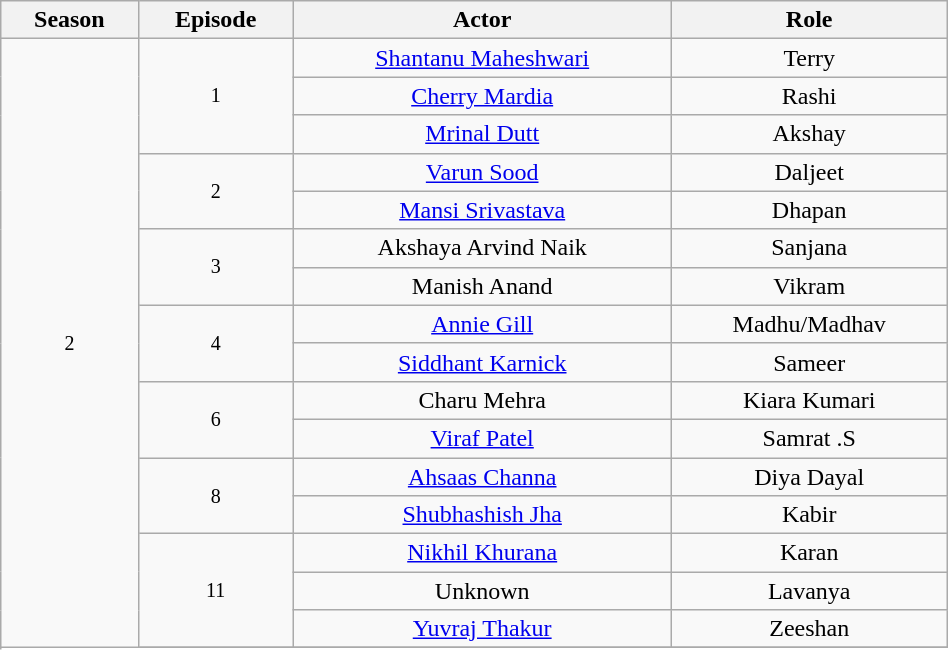<table class="wikitable plainrowheaders" style="text-align:center; width:50%;">
<tr>
<th>Season</th>
<th>Episode</th>
<th>Actor</th>
<th>Role</th>
</tr>
<tr>
<td rowspan=40 span style="font-size: smaller;line-height:100%">2</td>
<td rowspan=3 span style="font-size: smaller;line-height:100%">1</td>
<td><a href='#'>Shantanu Maheshwari</a></td>
<td>Terry</td>
</tr>
<tr>
<td><a href='#'>Cherry Mardia</a></td>
<td>Rashi</td>
</tr>
<tr>
<td><a href='#'>Mrinal Dutt</a></td>
<td>Akshay</td>
</tr>
<tr>
<td rowspan=2 span style="font-size: smaller;line-height:100%">2</td>
<td><a href='#'>Varun Sood</a></td>
<td>Daljeet</td>
</tr>
<tr>
<td><a href='#'>Mansi Srivastava</a></td>
<td>Dhapan</td>
</tr>
<tr>
<td rowspan=2 span style="font-size: smaller;line-height:100%">3</td>
<td>Akshaya Arvind Naik</td>
<td>Sanjana</td>
</tr>
<tr>
<td>Manish Anand</td>
<td>Vikram</td>
</tr>
<tr>
<td rowspan=2 span style="font-size: smaller;line-height:100%">4</td>
<td><a href='#'>Annie Gill</a></td>
<td>Madhu/Madhav</td>
</tr>
<tr>
<td><a href='#'>Siddhant Karnick</a></td>
<td>Sameer</td>
</tr>
<tr>
<td rowspan=2 span style="font-size: smaller;line-height:100%">6</td>
<td>Charu Mehra</td>
<td>Kiara Kumari</td>
</tr>
<tr>
<td><a href='#'>Viraf Patel</a></td>
<td>Samrat .S</td>
</tr>
<tr>
<td rowspan=2 span style="font-size: smaller;line-height:100%">8</td>
<td><a href='#'>Ahsaas Channa</a></td>
<td>Diya Dayal</td>
</tr>
<tr>
<td><a href='#'>Shubhashish Jha</a></td>
<td>Kabir</td>
</tr>
<tr>
<td rowspan=3 span style="font-size: smaller;line-height:100%">11</td>
<td><a href='#'>Nikhil Khurana</a></td>
<td>Karan</td>
</tr>
<tr>
<td>Unknown</td>
<td>Lavanya</td>
</tr>
<tr>
<td><a href='#'>Yuvraj Thakur</a></td>
<td>Zeeshan</td>
</tr>
<tr>
</tr>
</table>
